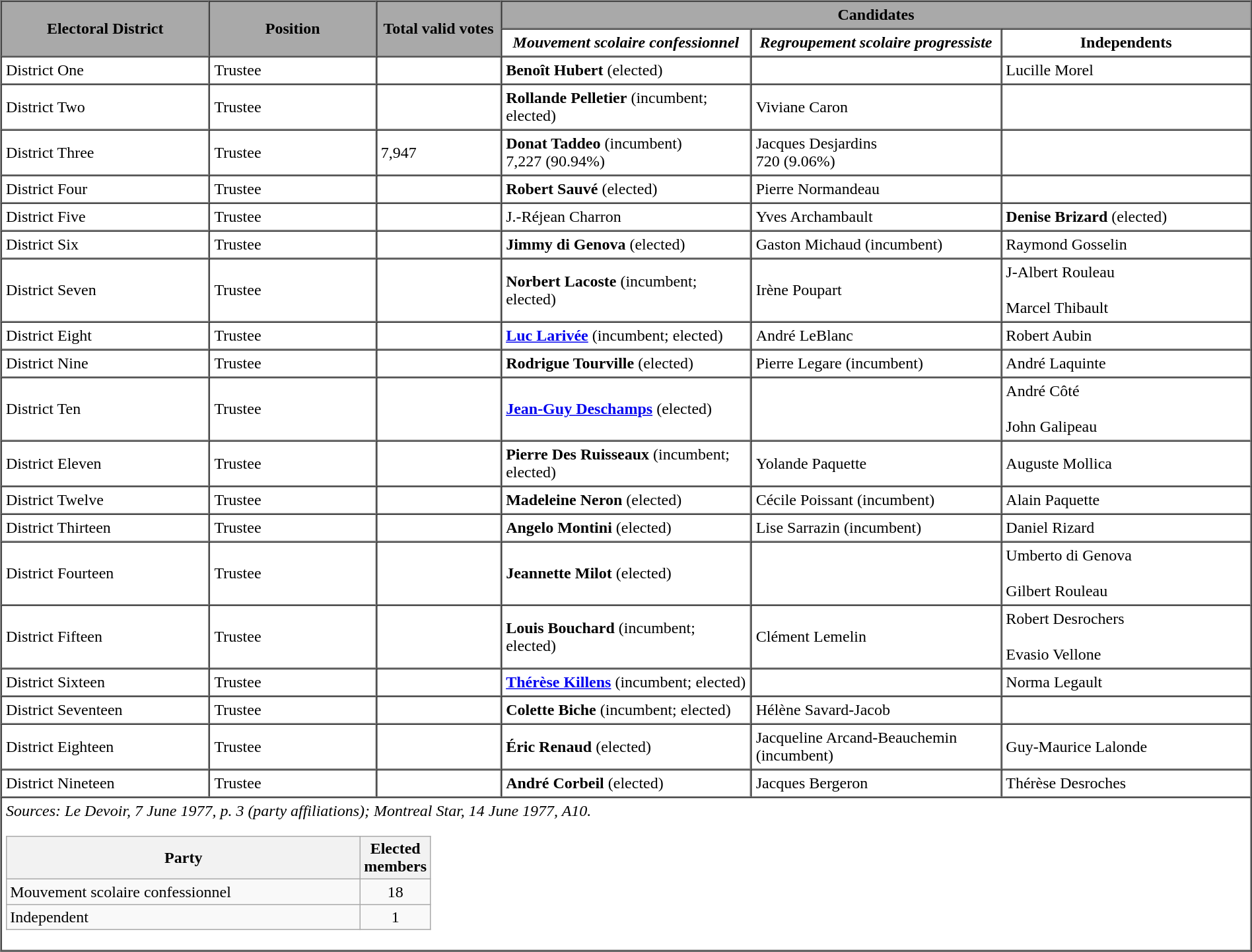<table class="toccolours collapsible collapsed" style="min-width:40em"| border="1" cellpadding="4" cellspacing="0" width="100%" style="border-collapse: collapse">
<tr style="background-color:darkgray;">
<th width=10% rowspan=2>Electoral District</th>
<th width=8% rowspan=2>Position</th>
<th width=6% rowspan=2>Total valid votes</th>
<th colspan=5>Candidates</th>
</tr>
<tr>
<th width=12% ><em>Mouvement scolaire confessionnel</em></th>
<th width=12% ><em>Regroupement scolaire progressiste</em></th>
<th width=12% >Independents</th>
</tr>
<tr>
<td>District One</td>
<td>Trustee</td>
<td></td>
<td><strong>Benoît Hubert</strong> (elected)</td>
<td></td>
<td>Lucille Morel</td>
</tr>
<tr>
<td>District Two</td>
<td>Trustee</td>
<td></td>
<td><strong>Rollande Pelletier</strong> (incumbent; elected)</td>
<td>Viviane Caron</td>
<td></td>
</tr>
<tr>
<td>District Three</td>
<td>Trustee</td>
<td>7,947</td>
<td><strong>Donat Taddeo</strong> (incumbent)<br>7,227 (90.94%)</td>
<td>Jacques Desjardins<br>720 (9.06%)</td>
<td></td>
</tr>
<tr>
<td>District Four</td>
<td>Trustee</td>
<td></td>
<td><strong>Robert Sauvé</strong> (elected)</td>
<td>Pierre Normandeau</td>
<td></td>
</tr>
<tr>
<td>District Five</td>
<td>Trustee</td>
<td></td>
<td>J.-Réjean Charron</td>
<td>Yves Archambault</td>
<td><strong>Denise Brizard</strong> (elected)</td>
</tr>
<tr>
<td>District Six</td>
<td>Trustee</td>
<td></td>
<td><strong>Jimmy di Genova</strong> (elected)</td>
<td>Gaston Michaud (incumbent)</td>
<td>Raymond Gosselin</td>
</tr>
<tr>
<td>District Seven</td>
<td>Trustee</td>
<td></td>
<td><strong>Norbert Lacoste</strong> (incumbent; elected)</td>
<td>Irène Poupart</td>
<td>J-Albert Rouleau<br><br>Marcel Thibault</td>
</tr>
<tr>
<td>District Eight</td>
<td>Trustee</td>
<td></td>
<td><strong><a href='#'>Luc Larivée</a></strong> (incumbent; elected)</td>
<td>André LeBlanc</td>
<td>Robert Aubin</td>
</tr>
<tr>
<td>District Nine</td>
<td>Trustee</td>
<td></td>
<td><strong>Rodrigue Tourville</strong> (elected)</td>
<td>Pierre Legare (incumbent)</td>
<td>André Laquinte</td>
</tr>
<tr>
<td>District Ten</td>
<td>Trustee</td>
<td></td>
<td><strong><a href='#'>Jean-Guy Deschamps</a></strong> (elected)</td>
<td></td>
<td>André Côté<br><br>John Galipeau</td>
</tr>
<tr>
<td>District Eleven</td>
<td>Trustee</td>
<td></td>
<td><strong>Pierre Des Ruisseaux</strong> (incumbent; elected)</td>
<td>Yolande Paquette</td>
<td>Auguste Mollica</td>
</tr>
<tr>
<td>District Twelve</td>
<td>Trustee</td>
<td></td>
<td><strong>Madeleine Neron</strong> (elected)</td>
<td>Cécile Poissant (incumbent)</td>
<td>Alain Paquette</td>
</tr>
<tr>
<td>District Thirteen</td>
<td>Trustee</td>
<td></td>
<td><strong>Angelo Montini</strong> (elected)</td>
<td>Lise Sarrazin (incumbent)</td>
<td>Daniel Rizard</td>
</tr>
<tr>
<td>District Fourteen</td>
<td>Trustee</td>
<td></td>
<td><strong>Jeannette Milot</strong> (elected)</td>
<td></td>
<td>Umberto di Genova<br><br>Gilbert Rouleau</td>
</tr>
<tr>
<td>District Fifteen</td>
<td>Trustee</td>
<td></td>
<td><strong>Louis Bouchard</strong> (incumbent; elected)</td>
<td>Clément Lemelin</td>
<td>Robert Desrochers<br><br>Evasio Vellone</td>
</tr>
<tr>
<td>District Sixteen</td>
<td>Trustee</td>
<td></td>
<td><strong><a href='#'>Thérèse Killens</a></strong> (incumbent; elected)</td>
<td></td>
<td>Norma Legault</td>
</tr>
<tr>
<td>District Seventeen</td>
<td>Trustee</td>
<td></td>
<td><strong>Colette Biche</strong> (incumbent; elected)</td>
<td>Hélène Savard-Jacob</td>
<td></td>
</tr>
<tr>
<td>District Eighteen</td>
<td>Trustee</td>
<td></td>
<td><strong>Éric Renaud</strong> (elected)</td>
<td>Jacqueline Arcand-Beauchemin (incumbent)</td>
<td>Guy-Maurice Lalonde</td>
</tr>
<tr>
<td>District Nineteen</td>
<td>Trustee</td>
<td></td>
<td><strong>André Corbeil</strong> (elected)</td>
<td>Jacques Bergeron</td>
<td>Thérèse Desroches</td>
</tr>
<tr>
<td colspan=6><em>Sources: Le Devoir, 7 June 1977, p. 3 (party affiliations); Montreal Star, 14 June 1977, A10.</em><br><table class="wikitable">
<tr style="background-color:#E9E9E9">
<th style="width: 350px">Party</th>
<th style="width: 40px">Elected members</th>
</tr>
<tr>
<td>Mouvement scolaire confessionnel</td>
<td style="text-align:center;">18</td>
</tr>
<tr>
<td>Independent</td>
<td style="text-align:center;">1</td>
</tr>
</table>
</td>
</tr>
</table>
